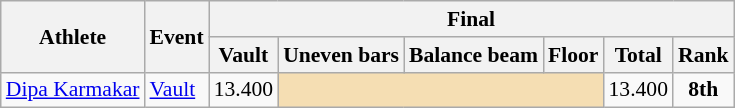<table class=wikitable style="font-size:90%">
<tr>
<th rowspan=2>Athlete</th>
<th rowspan=2>Event</th>
<th colspan=6>Final</th>
</tr>
<tr>
<th>Vault</th>
<th>Uneven bars</th>
<th>Balance beam</th>
<th>Floor</th>
<th>Total</th>
<th>Rank</th>
</tr>
<tr>
<td><a href='#'>Dipa Karmakar</a></td>
<td><a href='#'>Vault</a></td>
<td align=center>13.400</td>
<td colspan="3" style="background:wheat;"></td>
<td align=center>13.400</td>
<td align=center><strong>8th</strong></td>
</tr>
</table>
